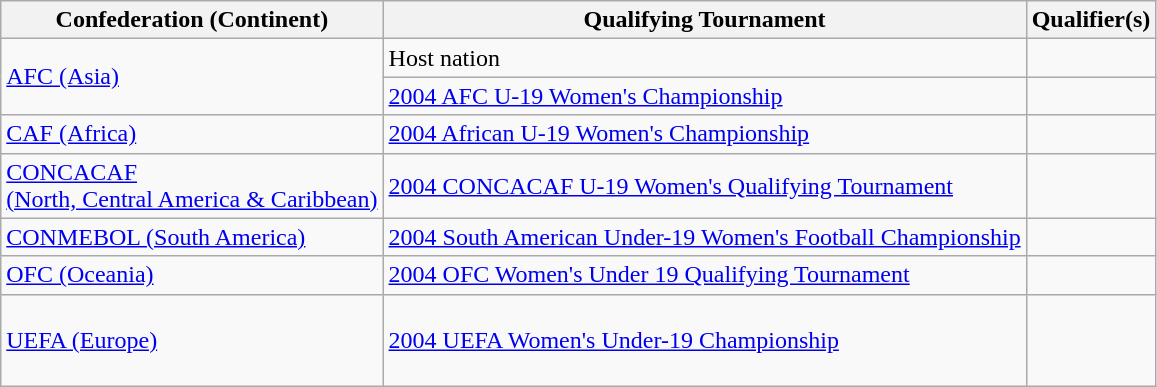<table class=wikitable>
<tr>
<th>Confederation (Continent)</th>
<th>Qualifying Tournament</th>
<th>Qualifier(s)</th>
</tr>
<tr>
<td rowspan=2><a href='#'>AFC (Asia)</a></td>
<td>Host nation</td>
<td></td>
</tr>
<tr>
<td><a href='#'>2004 AFC U-19 Women's Championship</a></td>
<td><br></td>
</tr>
<tr>
<td><a href='#'>CAF (Africa)</a></td>
<td><a href='#'>2004 African U-19 Women's Championship</a></td>
<td></td>
</tr>
<tr>
<td><a href='#'>CONCACAF<br>(North, Central America & Caribbean)</a></td>
<td><a href='#'>2004 CONCACAF U-19 Women's Qualifying Tournament</a></td>
<td><br></td>
</tr>
<tr>
<td><a href='#'>CONMEBOL (South America)</a></td>
<td><a href='#'>2004 South American Under-19 Women's Football Championship</a></td>
<td></td>
</tr>
<tr>
<td><a href='#'>OFC (Oceania)</a></td>
<td><a href='#'>2004 OFC Women's Under 19 Qualifying Tournament</a></td>
<td></td>
</tr>
<tr>
<td><a href='#'>UEFA (Europe)</a></td>
<td><a href='#'>2004 UEFA Women's Under-19 Championship</a></td>
<td><br><br><br></td>
</tr>
</table>
